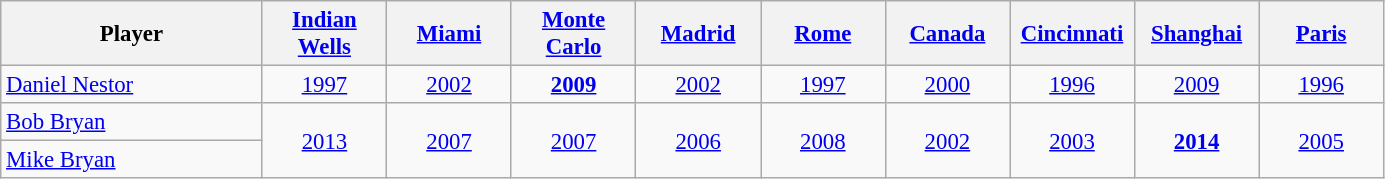<table class="wikitable nowrap" style="text-align: center; font-size: 95%">
<tr>
<th scope="col" style="width:11em">Player</th>
<th scope="col" style="width:5em"><a href='#'>Indian Wells</a></th>
<th scope="col" style="width:5em"><a href='#'>Miami</a></th>
<th scope="col" style="width:5em"><a href='#'>Monte Carlo</a></th>
<th scope="col" style="width:5em"><a href='#'>Madrid</a></th>
<th scope="col" style="width:5em"><a href='#'>Rome</a></th>
<th scope="col" style="width:5em"><a href='#'>Canada</a></th>
<th scope="col" style="width:5em"><a href='#'>Cincinnati</a></th>
<th scope="col" style="width:5em"><a href='#'>Shanghai</a></th>
<th scope="col" style="width:5em"><a href='#'>Paris</a></th>
</tr>
<tr>
<td style="text-align: left;"> <a href='#'>Daniel Nestor</a></td>
<td><a href='#'>1997</a></td>
<td><a href='#'>2002</a></td>
<td><a href='#'><strong>2009</strong></a></td>
<td><a href='#'>2002</a></td>
<td><a href='#'>1997</a></td>
<td><a href='#'>2000</a></td>
<td><a href='#'>1996</a></td>
<td><a href='#'>2009</a></td>
<td><a href='#'>1996</a></td>
</tr>
<tr>
<td style="text-align: left;"> <a href='#'>Bob Bryan</a></td>
<td rowspan="2"><a href='#'>2013</a></td>
<td rowspan="2"><a href='#'>2007</a></td>
<td rowspan="2"><a href='#'>2007</a></td>
<td rowspan="2"><a href='#'>2006</a></td>
<td rowspan="2"><a href='#'>2008</a></td>
<td rowspan="2"><a href='#'>2002</a></td>
<td rowspan="2"><a href='#'>2003</a></td>
<td rowspan="2"><a href='#'><strong>2014</strong></a></td>
<td rowspan="2"><a href='#'>2005</a></td>
</tr>
<tr>
<td style="text-align: left;"> <a href='#'>Mike Bryan</a></td>
</tr>
</table>
